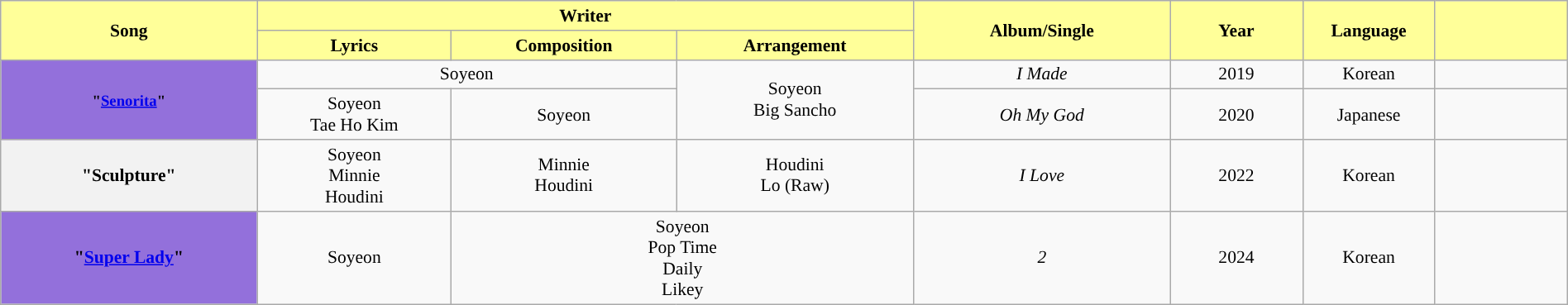<table class="wikitable" style="margin:0.5em auto; clear:both; font-size:.9em; text-align:center; width:100%">
<tr>
<th rowspan="2" style="width:200px; background:#FFFF99;">Song</th>
<th colspan="3" style="width:700px; background:#FFFF99;">Writer</th>
<th rowspan="2" style="width:200px; background:#FFFF99;">Album/Single</th>
<th rowspan="2" style="width:100px; background:#FFFF99;">Year</th>
<th rowspan="2" style="width:100px; background:#FFFF99;">Language</th>
<th rowspan="2" style="width:100px; background:#FFFF99;"></th>
</tr>
<tr>
<th style=background:#FFFF99;">Lyrics</th>
<th style=background:#FFFF99;">Composition</th>
<th style=background:#FFFF99;">Arrangement</th>
</tr>
<tr>
<th rowspan="2" scope="row" style="background-color:#9370db; font-size:15px; "><small>"<a href='#'>Senorita</a>" </small></th>
<td colspan="2">Soyeon</td>
<td rowspan="2">Soyeon<br>Big Sancho</td>
<td><em>I Made</em></td>
<td>2019</td>
<td>Korean</td>
<td></td>
</tr>
<tr>
<td>Soyeon<br>Tae Ho Kim</td>
<td>Soyeon</td>
<td><em>Oh My God</em></td>
<td>2020</td>
<td>Japanese</td>
<td></td>
</tr>
<tr>
<th>"Sculpture"</th>
<td>Soyeon<br>Minnie<br>Houdini</td>
<td>Minnie<br>Houdini</td>
<td>Houdini<br>Lo (Raw)</td>
<td><em>I Love</em></td>
<td>2022</td>
<td>Korean</td>
<td></td>
</tr>
<tr>
<th style="background-color:#9370db">"<a href='#'>Super Lady</a>" </th>
<td>Soyeon</td>
<td colspan="2">Soyeon<br>Pop Time<br>Daily<br>Likey</td>
<td><em>2</em></td>
<td>2024</td>
<td>Korean</td>
<td></td>
</tr>
</table>
